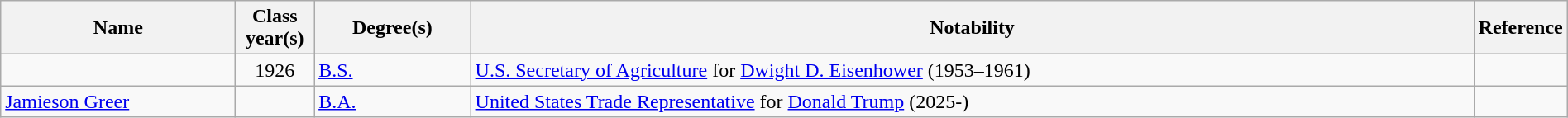<table class="wikitable sortable" style="width:100%">
<tr>
<th style="width:15%;">Name</th>
<th style="width:5%;">Class year(s)</th>
<th style="width:10%;">Degree(s)</th>
<th style="width:*;" class="unsortable">Notability</th>
<th style="width:5%;" class="unsortable">Reference</th>
</tr>
<tr>
<td></td>
<td style="text-align:center;">1926</td>
<td><a href='#'>B.S.</a></td>
<td><a href='#'>U.S. Secretary of Agriculture</a> for <a href='#'>Dwight D. Eisenhower</a> (1953–1961)</td>
<td style="text-align:center;"></td>
</tr>
<tr>
<td><a href='#'>Jamieson Greer</a></td>
<td></td>
<td><a href='#'>B.A.</a></td>
<td><a href='#'>United States Trade Representative</a> for <a href='#'>Donald Trump</a> (2025-)</td>
<td></td>
</tr>
</table>
